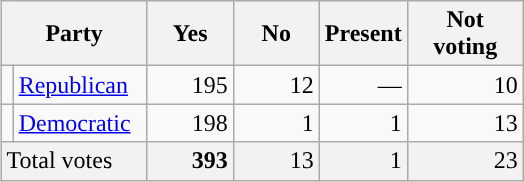<table class="wikitable" style="float:right; background: #f9f9f9; text-align: right;">
<tr>
<th colspan="2" scope="col" style="width: 90px">Party</th>
<th scope="col" style="width: 50px">Yes</th>
<th scope="col" style="width: 50px">No</th>
<th>Present</th>
<th scope="col" style="width: 70px">Not voting</th>
</tr>
<tr>
<td scope="row" style="background-color:"></td>
<td scope="row" style="text-align: left;"><a href='#'>Republican</a></td>
<td>195</td>
<td>12</td>
<td>—</td>
<td>10</td>
</tr>
<tr>
<td scope="row" style="background-color:"></td>
<td scope="row" style="text-align: left;"><a href='#'>Democratic</a></td>
<td>198</td>
<td>1</td>
<td>1</td>
<td>13</td>
</tr>
<tr class="tfoot" style="background:#f2f2f2;">
<td colspan="2" scope="row" style="text-align:left;">Total votes</td>
<td> <strong>393</strong></td>
<td>13</td>
<td>1</td>
<td>23</td>
</tr>
</table>
